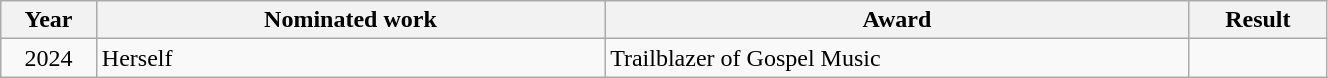<table class="wikitable" style="width:70%;">
<tr>
<th style="width:3%;">Year</th>
<th style="width:20%;">Nominated work</th>
<th style="width:23%;">Award</th>
<th style="width:5%;">Result</th>
</tr>
<tr>
<td align="center">2024</td>
<td>Herself</td>
<td>Trailblazer of Gospel Music</td>
<td></td>
</tr>
</table>
